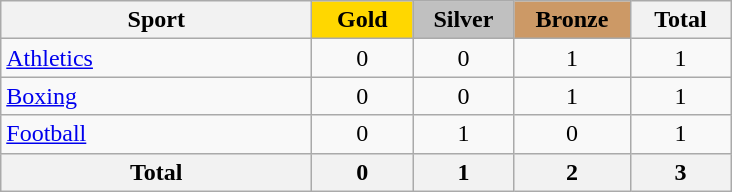<table class="wikitable sortable" style="text-align:center;">
<tr>
<th width=200>Sport</th>
<td bgcolor=gold width=60><strong>Gold</strong></td>
<td bgcolor=silver width=60><strong>Silver</strong></td>
<td bgcolor=#cc9966 width=70><strong>Bronze</strong></td>
<th width=60>Total</th>
</tr>
<tr>
<td align=left> <a href='#'>Athletics</a></td>
<td>0</td>
<td>0</td>
<td>1</td>
<td>1</td>
</tr>
<tr>
<td align=left> <a href='#'>Boxing</a></td>
<td>0</td>
<td>0</td>
<td>1</td>
<td>1</td>
</tr>
<tr>
<td align=left> <a href='#'>Football</a></td>
<td>0</td>
<td>1</td>
<td>0</td>
<td>1</td>
</tr>
<tr>
<th>Total</th>
<th>0</th>
<th>1</th>
<th>2</th>
<th>3</th>
</tr>
</table>
